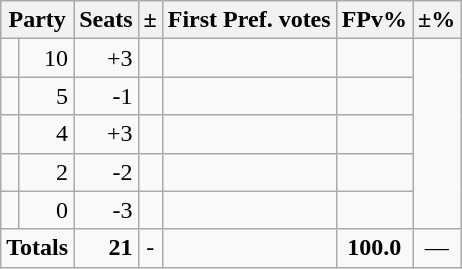<table class=wikitable>
<tr>
<th colspan=2 align=center>Party</th>
<th valign=top>Seats</th>
<th valign=top>±</th>
<th valign=top>First Pref. votes</th>
<th valign=top>FPv%</th>
<th valign=top>±%</th>
</tr>
<tr>
<td></td>
<td align=right>10</td>
<td align=right>+3</td>
<td align=right></td>
<td align=right></td>
<td align=right></td>
</tr>
<tr>
<td></td>
<td align=right>5</td>
<td align=right>-1</td>
<td align=right></td>
<td align=right></td>
<td align=right></td>
</tr>
<tr>
<td></td>
<td align=right>4</td>
<td align=right>+3</td>
<td align=right></td>
<td align=right></td>
<td align=right></td>
</tr>
<tr>
<td></td>
<td align=right>2</td>
<td align=right>-2</td>
<td align=right></td>
<td align=right></td>
<td align=right></td>
</tr>
<tr>
<td></td>
<td align=right>0</td>
<td align=right>-3</td>
<td align=right></td>
<td align=right></td>
<td align=right></td>
</tr>
<tr>
<td colspan=2 align=center><strong>Totals</strong></td>
<td align=right><strong>21</strong></td>
<td align=center>-</td>
<td align=right></td>
<td align=center><strong>100.0</strong></td>
<td align=center>—</td>
</tr>
</table>
